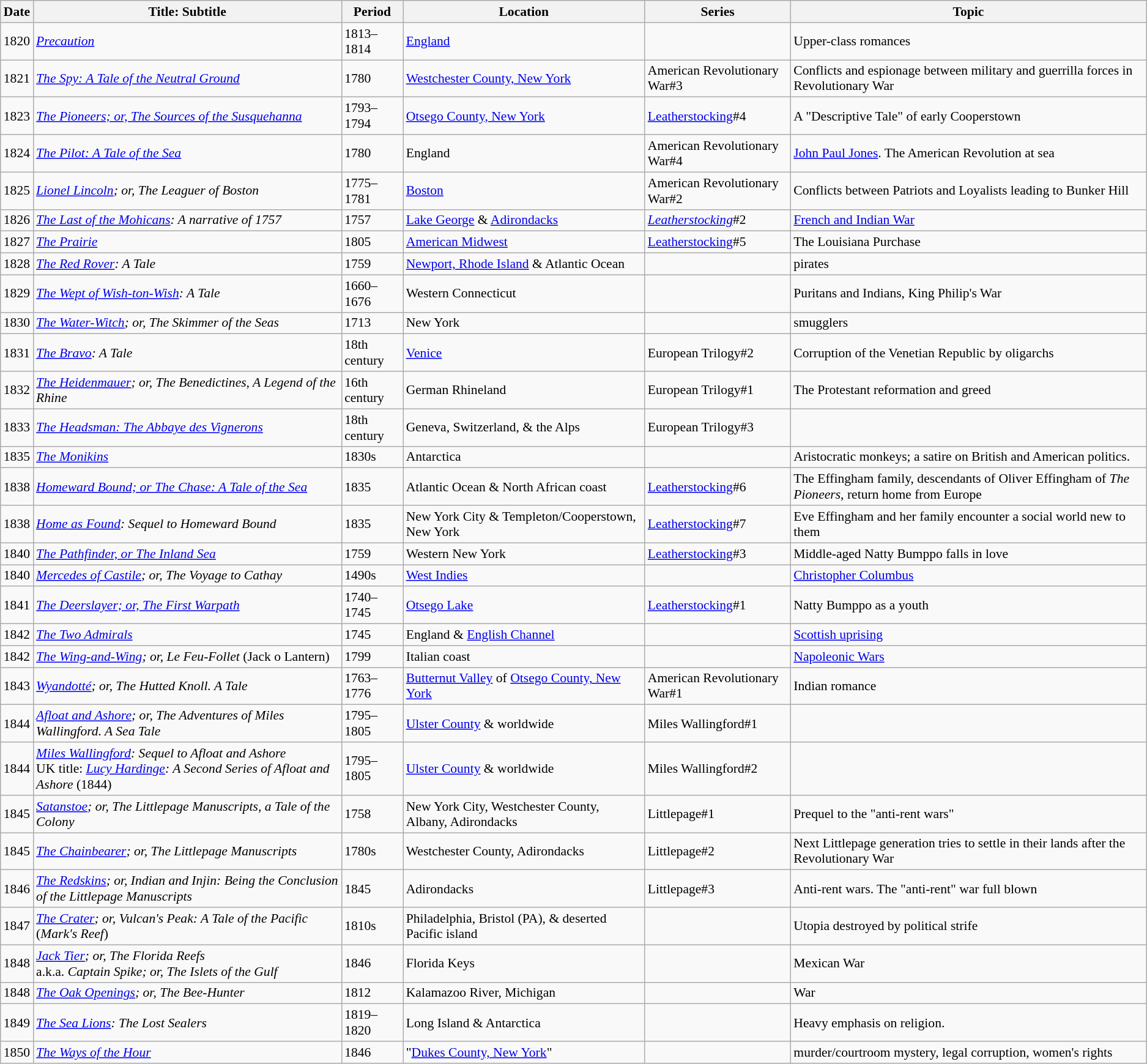<table class="wikitable sortable" style="font-size:90%;">
<tr>
<th>Date</th>
<th>Title: Subtitle</th>
<th>Period</th>
<th>Location</th>
<th>Series</th>
<th>Topic</th>
</tr>
<tr>
<td>1820</td>
<td><em><a href='#'>Precaution</a></em></td>
<td>1813–1814</td>
<td><a href='#'>England</a></td>
<td></td>
<td>Upper-class romances</td>
</tr>
<tr>
<td>1821</td>
<td><em><a href='#'>The Spy: A Tale of the Neutral Ground</a></em></td>
<td>1780</td>
<td><a href='#'>Westchester County, New York</a></td>
<td>American Revolutionary War#3</td>
<td>Conflicts and espionage between military and guerrilla forces in Revolutionary War</td>
</tr>
<tr>
<td>1823</td>
<td><em><a href='#'>The Pioneers; or, The Sources of the Susquehanna</a></em></td>
<td>1793–1794</td>
<td><a href='#'>Otsego County, New York</a></td>
<td><a href='#'>Leatherstocking</a>#4</td>
<td>A "Descriptive Tale" of early Cooperstown</td>
</tr>
<tr>
<td>1824</td>
<td><em><a href='#'>The Pilot: A Tale of the Sea</a></em></td>
<td>1780</td>
<td>England</td>
<td>American Revolutionary War#4</td>
<td><a href='#'>John Paul Jones</a>. The American Revolution at sea</td>
</tr>
<tr>
<td>1825</td>
<td><em><a href='#'>Lionel Lincoln</a>; or, The Leaguer of Boston</em></td>
<td>1775–1781</td>
<td><a href='#'>Boston</a></td>
<td>American Revolutionary War#2</td>
<td>Conflicts between Patriots and Loyalists leading to Bunker Hill</td>
</tr>
<tr>
<td>1826</td>
<td><em><a href='#'>The Last of the Mohicans</a>: A narrative of 1757</em></td>
<td>1757</td>
<td><a href='#'>Lake George</a> & <a href='#'>Adirondacks</a></td>
<td><em><a href='#'>Leatherstocking</a></em>#2</td>
<td><a href='#'>French and Indian War</a></td>
</tr>
<tr>
<td>1827</td>
<td><em><a href='#'>The Prairie</a></em></td>
<td>1805</td>
<td><a href='#'>American Midwest</a></td>
<td><a href='#'>Leatherstocking</a>#5</td>
<td>The Louisiana Purchase</td>
</tr>
<tr>
<td>1828</td>
<td><em><a href='#'>The Red Rover</a>: A Tale</em></td>
<td>1759</td>
<td><a href='#'>Newport, Rhode Island</a> & Atlantic Ocean</td>
<td></td>
<td>pirates</td>
</tr>
<tr>
<td>1829</td>
<td><em><a href='#'>The Wept of Wish-ton-Wish</a>: A Tale</em></td>
<td>1660–1676</td>
<td>Western Connecticut</td>
<td></td>
<td>Puritans and Indians, King Philip's War</td>
</tr>
<tr>
<td>1830</td>
<td><em><a href='#'>The Water-Witch</a>; or, The Skimmer of the Seas</em></td>
<td>1713</td>
<td>New York</td>
<td></td>
<td>smugglers</td>
</tr>
<tr>
<td>1831</td>
<td><em><a href='#'>The Bravo</a>: A Tale</em></td>
<td>18th century</td>
<td><a href='#'>Venice</a></td>
<td>European Trilogy#2</td>
<td>Corruption of the Venetian Republic by oligarchs</td>
</tr>
<tr>
<td>1832</td>
<td><em><a href='#'>The Heidenmauer</a>; or, The Benedictines, A Legend of the Rhine</em></td>
<td>16th century</td>
<td>German Rhineland</td>
<td>European Trilogy#1</td>
<td>The Protestant reformation and greed</td>
</tr>
<tr>
<td>1833</td>
<td><em><a href='#'>The Headsman: The Abbaye des Vignerons</a></em></td>
<td>18th century</td>
<td>Geneva, Switzerland, & the Alps</td>
<td>European Trilogy#3</td>
<td></td>
</tr>
<tr>
<td>1835</td>
<td><em><a href='#'>The Monikins</a></em></td>
<td>1830s</td>
<td>Antarctica</td>
<td></td>
<td>Aristocratic monkeys; a satire on British and American politics.</td>
</tr>
<tr>
<td>1838</td>
<td><em><a href='#'>Homeward Bound; or The Chase: A Tale of the Sea</a></em></td>
<td>1835</td>
<td>Atlantic Ocean & North African coast</td>
<td><a href='#'>Leatherstocking</a>#6</td>
<td>The Effingham family, descendants of Oliver Effingham of <em>The Pioneers</em>, return home from Europe</td>
</tr>
<tr>
<td>1838</td>
<td><em><a href='#'>Home as Found</a>: Sequel to Homeward Bound</em></td>
<td>1835</td>
<td>New York City & Templeton/Cooperstown, New York</td>
<td><a href='#'>Leatherstocking</a>#7</td>
<td>Eve Effingham and her family encounter a social world new to them</td>
</tr>
<tr>
<td>1840</td>
<td><em><a href='#'>The Pathfinder, or The Inland Sea</a></em></td>
<td>1759</td>
<td>Western New York</td>
<td><a href='#'>Leatherstocking</a>#3</td>
<td>Middle-aged Natty Bumppo falls in love</td>
</tr>
<tr>
<td>1840</td>
<td><em><a href='#'>Mercedes of Castile</a>; or, The Voyage to Cathay</em></td>
<td>1490s</td>
<td><a href='#'>West Indies</a></td>
<td></td>
<td><a href='#'>Christopher Columbus</a></td>
</tr>
<tr>
<td>1841</td>
<td><em><a href='#'>The Deerslayer; or, The First Warpath</a></em></td>
<td>1740–1745</td>
<td><a href='#'>Otsego Lake</a></td>
<td><a href='#'>Leatherstocking</a>#1</td>
<td>Natty Bumppo as a youth</td>
</tr>
<tr>
<td>1842</td>
<td><em><a href='#'>The Two Admirals</a></em></td>
<td>1745</td>
<td>England & <a href='#'>English Channel</a></td>
<td></td>
<td><a href='#'>Scottish uprising</a></td>
</tr>
<tr>
<td>1842</td>
<td><em><a href='#'>The Wing-and-Wing</a>; or, Le Feu-Follet</em> (Jack o Lantern)</td>
<td>1799</td>
<td>Italian coast</td>
<td></td>
<td><a href='#'>Napoleonic Wars</a></td>
</tr>
<tr>
<td>1843</td>
<td><em><a href='#'>Wyandotté</a>; or, The Hutted Knoll. A Tale</em></td>
<td>1763–1776</td>
<td><a href='#'>Butternut Valley</a> of <a href='#'>Otsego County, New York</a></td>
<td>American Revolutionary War#1</td>
<td>Indian romance</td>
</tr>
<tr>
<td>1844</td>
<td><em><a href='#'>Afloat and Ashore</a>; or, The Adventures of Miles Wallingford. A Sea Tale</em></td>
<td>1795–1805</td>
<td><a href='#'>Ulster County</a> & worldwide</td>
<td>Miles Wallingford#1</td>
<td></td>
</tr>
<tr>
<td>1844</td>
<td><em><a href='#'>Miles Wallingford</a>: Sequel to Afloat and Ashore</em> <br>UK title: <em><a href='#'>Lucy Hardinge</a>: A Second Series of Afloat and Ashore</em> (1844)</td>
<td>1795–1805</td>
<td><a href='#'>Ulster County</a> & worldwide</td>
<td>Miles Wallingford#2</td>
<td></td>
</tr>
<tr>
<td>1845</td>
<td><em><a href='#'>Satanstoe</a>; or, The Littlepage Manuscripts, a Tale of the Colony</em></td>
<td>1758</td>
<td>New York City, Westchester County, Albany, Adirondacks</td>
<td>Littlepage#1</td>
<td>Prequel to the "anti-rent wars"</td>
</tr>
<tr>
<td>1845</td>
<td><em><a href='#'>The Chainbearer</a>; or, The Littlepage Manuscripts</em></td>
<td>1780s</td>
<td>Westchester County, Adirondacks</td>
<td>Littlepage#2</td>
<td>Next Littlepage generation tries to settle in their lands after the Revolutionary War</td>
</tr>
<tr>
<td>1846</td>
<td><em><a href='#'>The Redskins</a>; or, Indian and Injin: Being the Conclusion of the Littlepage Manuscripts</em></td>
<td>1845</td>
<td>Adirondacks</td>
<td>Littlepage#3</td>
<td>Anti-rent wars. The "anti-rent" war full blown</td>
</tr>
<tr>
<td>1847</td>
<td><em><a href='#'>The Crater</a>; or, Vulcan's Peak: A Tale of the Pacific</em> (<em>Mark's Reef</em>)</td>
<td>1810s</td>
<td>Philadelphia, Bristol (PA), & deserted Pacific island</td>
<td></td>
<td>Utopia destroyed by political strife</td>
</tr>
<tr>
<td>1848</td>
<td><em><a href='#'>Jack Tier</a>; or, The Florida Reefs</em><br>a.k.a. <em>Captain Spike; or, The Islets of the Gulf</em></td>
<td>1846</td>
<td>Florida Keys</td>
<td></td>
<td>Mexican War</td>
</tr>
<tr>
<td>1848</td>
<td><em><a href='#'>The Oak Openings</a>; or, The Bee-Hunter</em></td>
<td>1812</td>
<td>Kalamazoo River, Michigan</td>
<td></td>
<td>War</td>
</tr>
<tr>
<td>1849</td>
<td><em><a href='#'>The Sea Lions</a>: The Lost Sealers</em></td>
<td>1819–1820</td>
<td>Long Island & Antarctica</td>
<td></td>
<td>Heavy emphasis on religion.</td>
</tr>
<tr>
<td>1850</td>
<td><em><a href='#'>The Ways of the Hour</a></em></td>
<td>1846</td>
<td>"<a href='#'>Dukes County, New York</a>"</td>
<td></td>
<td>murder/courtroom mystery, legal corruption, women's rights</td>
</tr>
</table>
